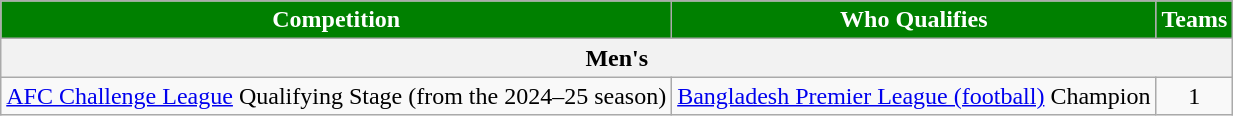<table class="wikitable" style="text-align:center">
<tr>
<th style="background:Green; color:white; text-align:center;">Competition</th>
<th style="background:Green; color:white; text-align:center;">Who Qualifies</th>
<th style="background:Green; color:white; text-align:center;">Teams</th>
</tr>
<tr>
<th colspan=3>Men's</th>
</tr>
<tr>
<td><a href='#'>AFC Challenge League</a> Qualifying Stage (from the 2024–25 season)</td>
<td><a href='#'>Bangladesh Premier League (football)</a> Champion</td>
<td>1</td>
</tr>
</table>
